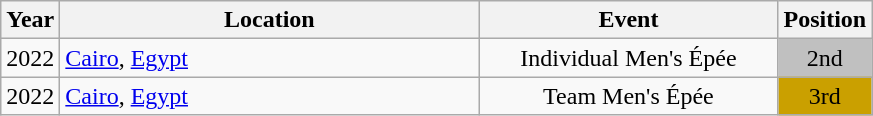<table class="wikitable" style="text-align:center;">
<tr>
<th>Year</th>
<th style="width:17em">Location</th>
<th style="width:12em">Event</th>
<th>Position</th>
</tr>
<tr>
<td>2022</td>
<td align="left"> <a href='#'>Cairo</a>, <a href='#'>Egypt</a></td>
<td>Individual Men's Épée</td>
<td bgcolor="silver">2nd</td>
</tr>
<tr>
<td>2022</td>
<td align="left"> <a href='#'>Cairo</a>, <a href='#'>Egypt</a></td>
<td>Team Men's Épée</td>
<td bgcolor="caramel">3rd</td>
</tr>
</table>
